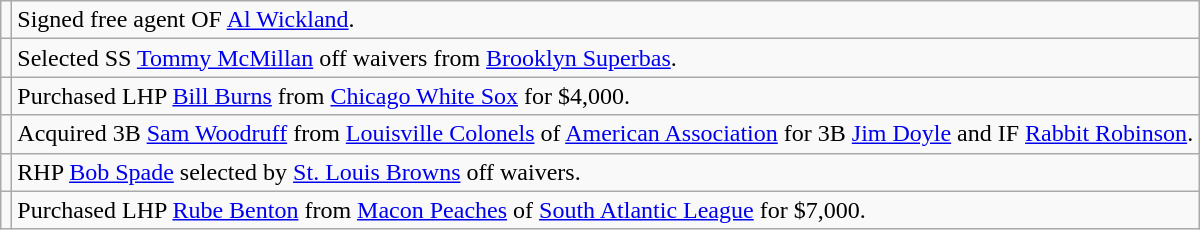<table class="wikitable">
<tr>
<td></td>
<td>Signed free agent OF <a href='#'>Al Wickland</a>.</td>
</tr>
<tr>
<td></td>
<td>Selected SS <a href='#'>Tommy McMillan</a> off waivers from <a href='#'>Brooklyn Superbas</a>.</td>
</tr>
<tr>
<td></td>
<td>Purchased LHP <a href='#'>Bill Burns</a> from <a href='#'>Chicago White Sox</a> for $4,000.</td>
</tr>
<tr>
<td></td>
<td>Acquired 3B <a href='#'>Sam Woodruff</a> from <a href='#'>Louisville Colonels</a> of <a href='#'>American Association</a> for 3B <a href='#'>Jim Doyle</a> and IF <a href='#'>Rabbit Robinson</a>.</td>
</tr>
<tr>
<td></td>
<td>RHP <a href='#'>Bob Spade</a> selected by <a href='#'>St. Louis Browns</a> off waivers.</td>
</tr>
<tr>
<td></td>
<td>Purchased LHP <a href='#'>Rube Benton</a> from <a href='#'>Macon Peaches</a> of <a href='#'>South Atlantic League</a> for $7,000.</td>
</tr>
</table>
